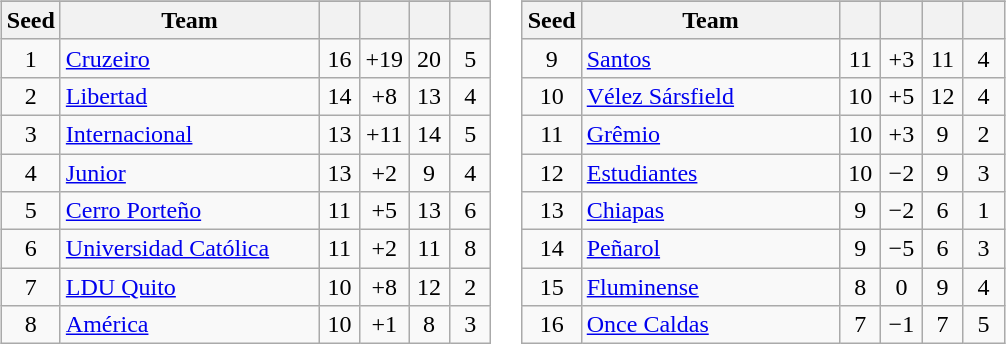<table>
<tr>
<td><br><table class="wikitable" style="text-align: center;">
<tr>
</tr>
<tr>
<th width=20>Seed</th>
<th width=165>Team</th>
<th width=20></th>
<th width=20></th>
<th width=20></th>
<th width=20></th>
</tr>
<tr>
<td>1</td>
<td align="left"> <a href='#'>Cruzeiro</a></td>
<td>16</td>
<td>+19</td>
<td>20</td>
<td>5</td>
</tr>
<tr>
<td>2</td>
<td align="left"> <a href='#'>Libertad</a></td>
<td>14</td>
<td>+8</td>
<td>13</td>
<td>4</td>
</tr>
<tr>
<td>3</td>
<td align="left"> <a href='#'>Internacional</a></td>
<td>13</td>
<td>+11</td>
<td>14</td>
<td>5</td>
</tr>
<tr>
<td>4</td>
<td align="left"> <a href='#'>Junior</a></td>
<td>13</td>
<td>+2</td>
<td>9</td>
<td>4</td>
</tr>
<tr>
<td>5</td>
<td align="left"> <a href='#'>Cerro Porteño</a></td>
<td>11</td>
<td>+5</td>
<td>13</td>
<td>6</td>
</tr>
<tr>
<td>6</td>
<td align="left"> <a href='#'>Universidad Católica</a></td>
<td>11</td>
<td>+2</td>
<td>11</td>
<td>8</td>
</tr>
<tr>
<td>7</td>
<td align="left"> <a href='#'>LDU Quito</a></td>
<td>10</td>
<td>+8</td>
<td>12</td>
<td>2</td>
</tr>
<tr>
<td>8</td>
<td align="left"> <a href='#'>América</a></td>
<td>10</td>
<td>+1</td>
<td>8</td>
<td>3</td>
</tr>
</table>
</td>
<td><br><table class="wikitable" style="text-align: center;">
<tr>
</tr>
<tr>
<th width=20>Seed</th>
<th width=165>Team</th>
<th width=20></th>
<th width=20></th>
<th width=20></th>
<th width=20></th>
</tr>
<tr>
<td>9</td>
<td align="left"> <a href='#'>Santos</a></td>
<td>11</td>
<td>+3</td>
<td>11</td>
<td>4</td>
</tr>
<tr>
<td>10</td>
<td align="left"> <a href='#'>Vélez Sársfield</a></td>
<td>10</td>
<td>+5</td>
<td>12</td>
<td>4</td>
</tr>
<tr>
<td>11</td>
<td align="left"> <a href='#'>Grêmio</a></td>
<td>10</td>
<td>+3</td>
<td>9</td>
<td>2</td>
</tr>
<tr>
<td>12</td>
<td align="left"> <a href='#'>Estudiantes</a></td>
<td>10</td>
<td>−2</td>
<td>9</td>
<td>3</td>
</tr>
<tr>
<td>13</td>
<td align="left"> <a href='#'>Chiapas</a></td>
<td>9</td>
<td>−2</td>
<td>6</td>
<td>1</td>
</tr>
<tr>
<td>14</td>
<td align="left"> <a href='#'>Peñarol</a></td>
<td>9</td>
<td>−5</td>
<td>6</td>
<td>3</td>
</tr>
<tr>
<td>15</td>
<td align="left"> <a href='#'>Fluminense</a></td>
<td>8</td>
<td>0</td>
<td>9</td>
<td>4</td>
</tr>
<tr>
<td>16</td>
<td align="left"> <a href='#'>Once Caldas</a></td>
<td>7</td>
<td>−1</td>
<td>7</td>
<td>5</td>
</tr>
</table>
</td>
</tr>
</table>
